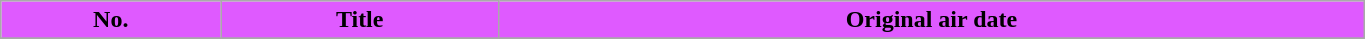<table class="wikitable plainrowheaders" style="width:72%;">
<tr>
<th style="background-color: #DF5AFF; color: #000000;">No.</th>
<th style="background-color: #DF5AFF; color: #000000;">Title</th>
<th style="background-color: #DF5AFF; color: #000000;">Original air date</th>
</tr>
<tr>
</tr>
</table>
